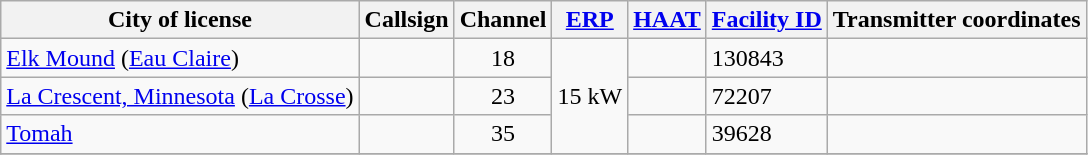<table class="sortable wikitable">
<tr>
<th>City of license</th>
<th>Callsign</th>
<th>Channel</th>
<th><a href='#'>ERP</a></th>
<th><a href='#'>HAAT</a></th>
<th><a href='#'>Facility ID</a></th>
<th>Transmitter coordinates</th>
</tr>
<tr>
<td><a href='#'>Elk Mound</a> (<a href='#'>Eau Claire</a>)</td>
<td><strong></strong></td>
<td style="text-align: center;">18</td>
<td rowspan=3>15 kW</td>
<td></td>
<td>130843</td>
<td></td>
</tr>
<tr>
<td><a href='#'>La Crescent, Minnesota</a> (<a href='#'>La Crosse</a>)</td>
<td><strong></strong></td>
<td style="text-align: center;">23</td>
<td></td>
<td>72207</td>
<td></td>
</tr>
<tr>
<td><a href='#'>Tomah</a></td>
<td><strong></strong></td>
<td style="text-align: center;">35</td>
<td></td>
<td>39628</td>
<td></td>
</tr>
<tr>
</tr>
</table>
